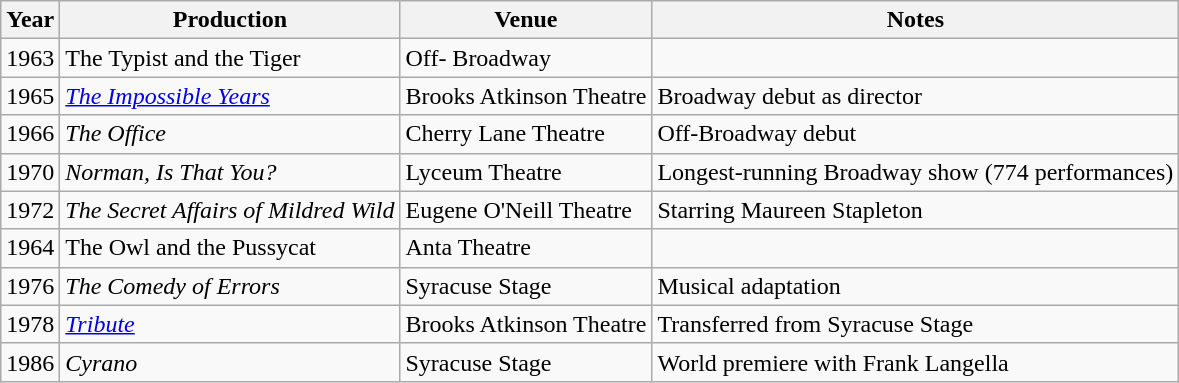<table class="wikitable sortable">
<tr>
<th>Year</th>
<th>Production</th>
<th>Venue</th>
<th>Notes</th>
</tr>
<tr>
<td>1963</td>
<td>The Typist and the Tiger</td>
<td>Off- Broadway</td>
<td></td>
</tr>
<tr>
<td>1965</td>
<td><em><a href='#'>The Impossible Years</a></em></td>
<td>Brooks Atkinson Theatre</td>
<td>Broadway debut as director</td>
</tr>
<tr>
<td>1966</td>
<td><em>The Office</em></td>
<td>Cherry Lane Theatre</td>
<td>Off-Broadway debut</td>
</tr>
<tr>
<td>1970</td>
<td><em>Norman, Is That You?</em></td>
<td>Lyceum Theatre</td>
<td>Longest-running Broadway show (774 performances)</td>
</tr>
<tr>
<td>1972</td>
<td><em>The Secret Affairs of Mildred Wild</em></td>
<td>Eugene O'Neill Theatre</td>
<td>Starring Maureen Stapleton</td>
</tr>
<tr>
<td>1964</td>
<td>The Owl and the Pussycat</td>
<td>Anta Theatre</td>
<td></td>
</tr>
<tr>
<td>1976</td>
<td><em>The Comedy of Errors</em></td>
<td>Syracuse Stage</td>
<td>Musical adaptation</td>
</tr>
<tr>
<td>1978</td>
<td><em><a href='#'>Tribute</a></em></td>
<td>Brooks Atkinson Theatre</td>
<td>Transferred from Syracuse Stage</td>
</tr>
<tr>
<td>1986</td>
<td><em>Cyrano</em></td>
<td>Syracuse Stage</td>
<td>World premiere with Frank Langella</td>
</tr>
</table>
